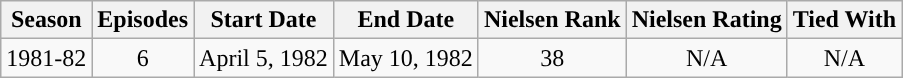<table class="wikitable" style="text-align: center">
<tr>
<th>Season</th>
<th>Episodes</th>
<th>Start Date</th>
<th>End Date</th>
<th>Nielsen Rank</th>
<th>Nielsen Rating</th>
<th>Tied With</th>
</tr>
<tr>
<td style="text-align:center">1981-82</td>
<td style="text-align:center">6</td>
<td style="text-align:center">April 5, 1982</td>
<td style="text-align:center">May 10, 1982</td>
<td style="text-align:center:">38</td>
<td style="text-align:center">N/A</td>
<td style="text-align:center">N/A</td>
</tr>
</table>
